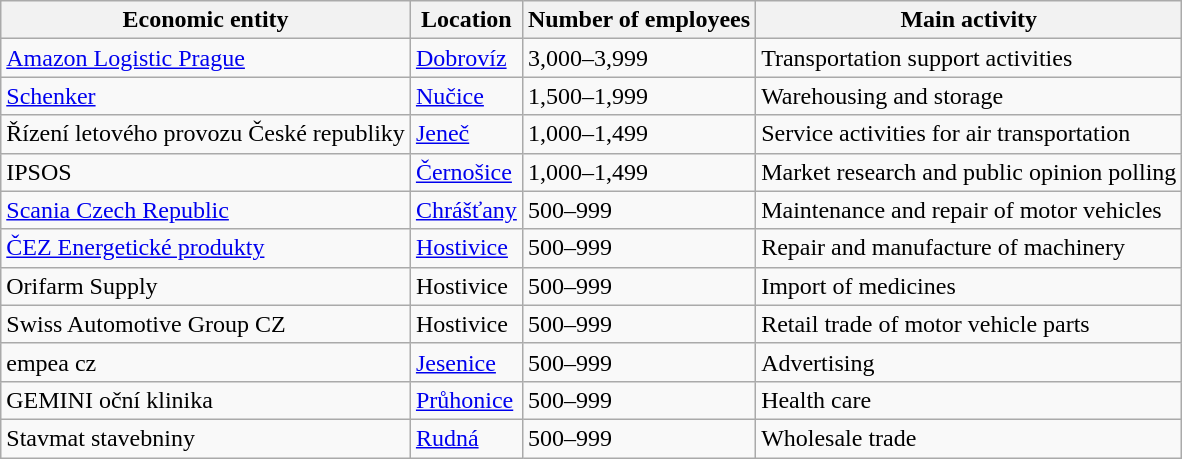<table class="wikitable sortable">
<tr>
<th>Economic entity</th>
<th>Location</th>
<th>Number of employees</th>
<th>Main activity</th>
</tr>
<tr>
<td><a href='#'>Amazon Logistic Prague</a></td>
<td><a href='#'>Dobrovíz</a></td>
<td>3,000–3,999</td>
<td>Transportation support activities</td>
</tr>
<tr>
<td><a href='#'>Schenker</a></td>
<td><a href='#'>Nučice</a></td>
<td>1,500–1,999</td>
<td>Warehousing and storage</td>
</tr>
<tr>
<td>Řízení letového provozu České republiky</td>
<td><a href='#'>Jeneč</a></td>
<td>1,000–1,499</td>
<td>Service activities for air transportation</td>
</tr>
<tr>
<td>IPSOS</td>
<td><a href='#'>Černošice</a></td>
<td>1,000–1,499</td>
<td>Market research and public opinion polling</td>
</tr>
<tr>
<td><a href='#'>Scania Czech Republic</a></td>
<td><a href='#'>Chrášťany</a></td>
<td>500–999</td>
<td>Maintenance and repair of motor vehicles</td>
</tr>
<tr>
<td><a href='#'>ČEZ Energetické produkty</a></td>
<td><a href='#'>Hostivice</a></td>
<td>500–999</td>
<td>Repair and manufacture of machinery</td>
</tr>
<tr>
<td>Orifarm Supply</td>
<td>Hostivice</td>
<td>500–999</td>
<td>Import of medicines</td>
</tr>
<tr>
<td>Swiss Automotive Group CZ</td>
<td>Hostivice</td>
<td>500–999</td>
<td>Retail trade of motor vehicle parts</td>
</tr>
<tr>
<td>empea cz</td>
<td><a href='#'>Jesenice</a></td>
<td>500–999</td>
<td>Advertising</td>
</tr>
<tr>
<td>GEMINI oční klinika</td>
<td><a href='#'>Průhonice</a></td>
<td>500–999</td>
<td>Health care</td>
</tr>
<tr>
<td>Stavmat stavebniny</td>
<td><a href='#'>Rudná</a></td>
<td>500–999</td>
<td>Wholesale trade</td>
</tr>
</table>
